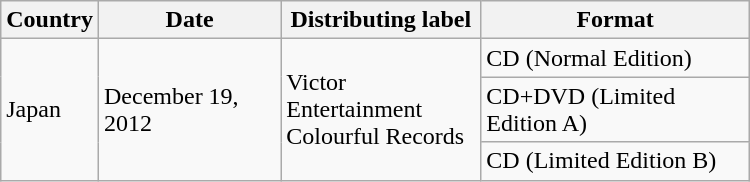<table class="wikitable" style="width:500px">
<tr>
<th>Country</th>
<th>Date</th>
<th>Distributing label</th>
<th>Format</th>
</tr>
<tr>
<td rowspan=3>Japan</td>
<td rowspan=3>December 19, 2012</td>
<td rowspan=3>Victor Entertainment<br>Colourful Records</td>
<td>CD (Normal Edition)</td>
</tr>
<tr>
<td>CD+DVD (Limited Edition A)</td>
</tr>
<tr>
<td>CD (Limited Edition B)</td>
</tr>
</table>
